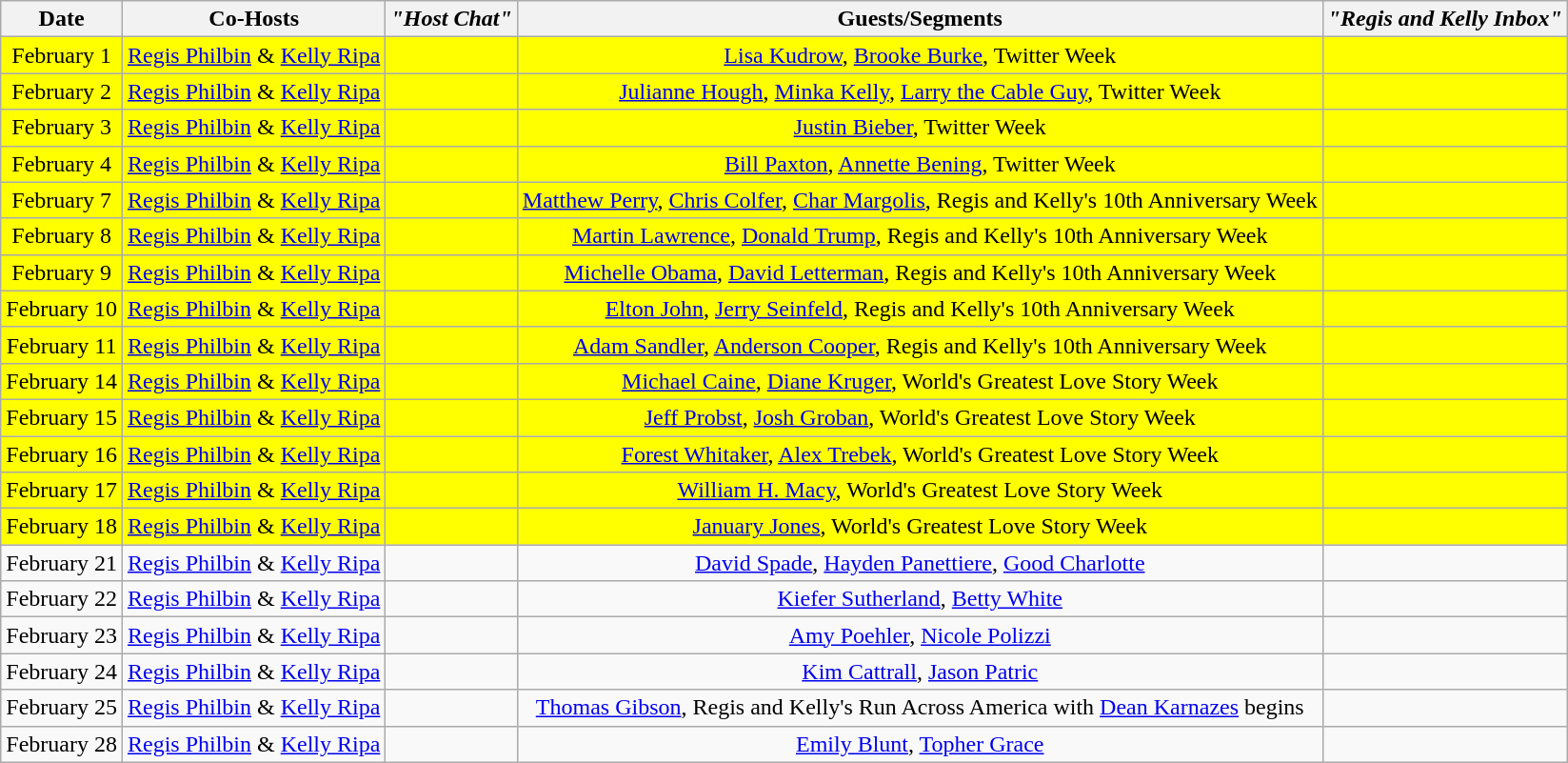<table class="wikitable sortable" style="text-align:center;">
<tr>
<th>Date</th>
<th>Co-Hosts</th>
<th><em>"Host Chat"</em></th>
<th>Guests/Segments</th>
<th><em>"Regis and Kelly Inbox"</em></th>
</tr>
<tr style="background:yellow;">
<td>February 1</td>
<td><a href='#'>Regis Philbin</a> & <a href='#'>Kelly Ripa</a></td>
<td></td>
<td><a href='#'>Lisa Kudrow</a>, <a href='#'>Brooke Burke</a>, Twitter Week</td>
<td></td>
</tr>
<tr style="background:yellow;">
<td>February 2</td>
<td><a href='#'>Regis Philbin</a> & <a href='#'>Kelly Ripa</a></td>
<td></td>
<td><a href='#'>Julianne Hough</a>, <a href='#'>Minka Kelly</a>, <a href='#'>Larry the Cable Guy</a>, Twitter Week</td>
<td></td>
</tr>
<tr style="background:yellow;">
<td>February 3</td>
<td><a href='#'>Regis Philbin</a> & <a href='#'>Kelly Ripa</a></td>
<td></td>
<td><a href='#'>Justin Bieber</a>, Twitter Week</td>
<td></td>
</tr>
<tr style="background:yellow;">
<td>February 4</td>
<td><a href='#'>Regis Philbin</a> & <a href='#'>Kelly Ripa</a></td>
<td></td>
<td><a href='#'>Bill Paxton</a>, <a href='#'>Annette Bening</a>, Twitter Week</td>
<td></td>
</tr>
<tr style="background:yellow;">
<td>February 7</td>
<td><a href='#'>Regis Philbin</a> & <a href='#'>Kelly Ripa</a></td>
<td></td>
<td><a href='#'>Matthew Perry</a>, <a href='#'>Chris Colfer</a>, <a href='#'>Char Margolis</a>, Regis and Kelly's 10th Anniversary Week</td>
<td></td>
</tr>
<tr style="background:yellow;">
<td>February 8</td>
<td><a href='#'>Regis Philbin</a> & <a href='#'>Kelly Ripa</a></td>
<td></td>
<td><a href='#'>Martin Lawrence</a>, <a href='#'>Donald Trump</a>, Regis and Kelly's 10th Anniversary Week</td>
<td></td>
</tr>
<tr style="background:yellow;">
<td>February 9</td>
<td><a href='#'>Regis Philbin</a> & <a href='#'>Kelly Ripa</a></td>
<td></td>
<td><a href='#'>Michelle Obama</a>, <a href='#'>David Letterman</a>, Regis and Kelly's 10th Anniversary Week</td>
<td></td>
</tr>
<tr style="background:yellow;">
<td>February 10</td>
<td><a href='#'>Regis Philbin</a> & <a href='#'>Kelly Ripa</a></td>
<td></td>
<td><a href='#'>Elton John</a>, <a href='#'>Jerry Seinfeld</a>, Regis and Kelly's 10th Anniversary Week</td>
<td></td>
</tr>
<tr style="background:yellow;">
<td>February 11</td>
<td><a href='#'>Regis Philbin</a> & <a href='#'>Kelly Ripa</a></td>
<td></td>
<td><a href='#'>Adam Sandler</a>, <a href='#'>Anderson Cooper</a>, Regis and Kelly's 10th Anniversary Week</td>
<td></td>
</tr>
<tr style="background:yellow;">
<td>February 14</td>
<td><a href='#'>Regis Philbin</a> & <a href='#'>Kelly Ripa</a></td>
<td></td>
<td><a href='#'>Michael Caine</a>, <a href='#'>Diane Kruger</a>, World's Greatest Love Story Week</td>
<td></td>
</tr>
<tr style="background:yellow;">
<td>February 15</td>
<td><a href='#'>Regis Philbin</a> & <a href='#'>Kelly Ripa</a></td>
<td></td>
<td><a href='#'>Jeff Probst</a>, <a href='#'>Josh Groban</a>, World's Greatest Love Story Week</td>
<td></td>
</tr>
<tr style="background:yellow;">
<td>February 16</td>
<td><a href='#'>Regis Philbin</a> & <a href='#'>Kelly Ripa</a></td>
<td></td>
<td><a href='#'>Forest Whitaker</a>, <a href='#'>Alex Trebek</a>, World's Greatest Love Story Week</td>
<td></td>
</tr>
<tr style="background:yellow;">
<td>February 17</td>
<td><a href='#'>Regis Philbin</a> & <a href='#'>Kelly Ripa</a></td>
<td></td>
<td><a href='#'>William H. Macy</a>, World's Greatest Love Story Week</td>
<td></td>
</tr>
<tr style="background:yellow;">
<td>February 18</td>
<td><a href='#'>Regis Philbin</a> & <a href='#'>Kelly Ripa</a></td>
<td></td>
<td><a href='#'>January Jones</a>, World's Greatest Love Story Week</td>
<td></td>
</tr>
<tr>
<td>February 21</td>
<td><a href='#'>Regis Philbin</a> & <a href='#'>Kelly Ripa</a></td>
<td></td>
<td><a href='#'>David Spade</a>, <a href='#'>Hayden Panettiere</a>, <a href='#'>Good Charlotte</a></td>
<td></td>
</tr>
<tr>
<td>February 22</td>
<td><a href='#'>Regis Philbin</a> & <a href='#'>Kelly Ripa</a></td>
<td></td>
<td><a href='#'>Kiefer Sutherland</a>, <a href='#'>Betty White</a></td>
<td></td>
</tr>
<tr>
<td>February 23</td>
<td><a href='#'>Regis Philbin</a> & <a href='#'>Kelly Ripa</a></td>
<td></td>
<td><a href='#'>Amy Poehler</a>, <a href='#'>Nicole Polizzi</a></td>
<td></td>
</tr>
<tr>
<td>February 24</td>
<td><a href='#'>Regis Philbin</a> & <a href='#'>Kelly Ripa</a></td>
<td></td>
<td><a href='#'>Kim Cattrall</a>, <a href='#'>Jason Patric</a></td>
<td></td>
</tr>
<tr>
<td>February 25</td>
<td><a href='#'>Regis Philbin</a> & <a href='#'>Kelly Ripa</a></td>
<td></td>
<td><a href='#'>Thomas Gibson</a>, Regis and Kelly's Run Across America with <a href='#'>Dean Karnazes</a> begins</td>
<td></td>
</tr>
<tr>
<td>February 28</td>
<td><a href='#'>Regis Philbin</a> & <a href='#'>Kelly Ripa</a></td>
<td></td>
<td><a href='#'>Emily Blunt</a>, <a href='#'>Topher Grace</a></td>
<td></td>
</tr>
</table>
